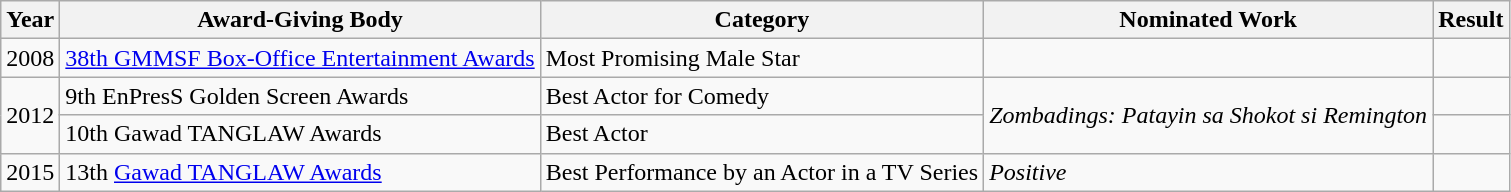<table | class="wikitable sortable">
<tr>
<th>Year</th>
<th>Award-Giving Body</th>
<th>Category</th>
<th>Nominated Work</th>
<th>Result</th>
</tr>
<tr>
<td>2008</td>
<td><a href='#'>38th GMMSF Box-Office Entertainment Awards</a></td>
<td>Most Promising Male Star</td>
<td></td>
<td></td>
</tr>
<tr>
<td rowspan=2>2012</td>
<td>9th EnPresS Golden Screen Awards</td>
<td>Best Actor for Comedy</td>
<td rowspan=2><em>Zombadings: Patayin sa Shokot si Remington</em></td>
<td></td>
</tr>
<tr>
<td>10th Gawad TANGLAW Awards</td>
<td>Best Actor</td>
<td></td>
</tr>
<tr>
<td>2015</td>
<td>13th <a href='#'>Gawad TANGLAW Awards</a></td>
<td>Best Performance by an Actor in a TV Series</td>
<td><em>Positive</em></td>
<td></td>
</tr>
</table>
